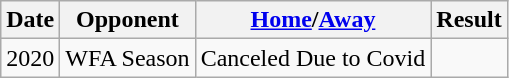<table class="wikitable">
<tr>
<th>Date</th>
<th>Opponent</th>
<th><a href='#'>Home</a>/<a href='#'>Away</a></th>
<th>Result</th>
</tr>
<tr>
<td>2020</td>
<td>WFA Season</td>
<td>Canceled Due to Covid</td>
<td></td>
</tr>
</table>
